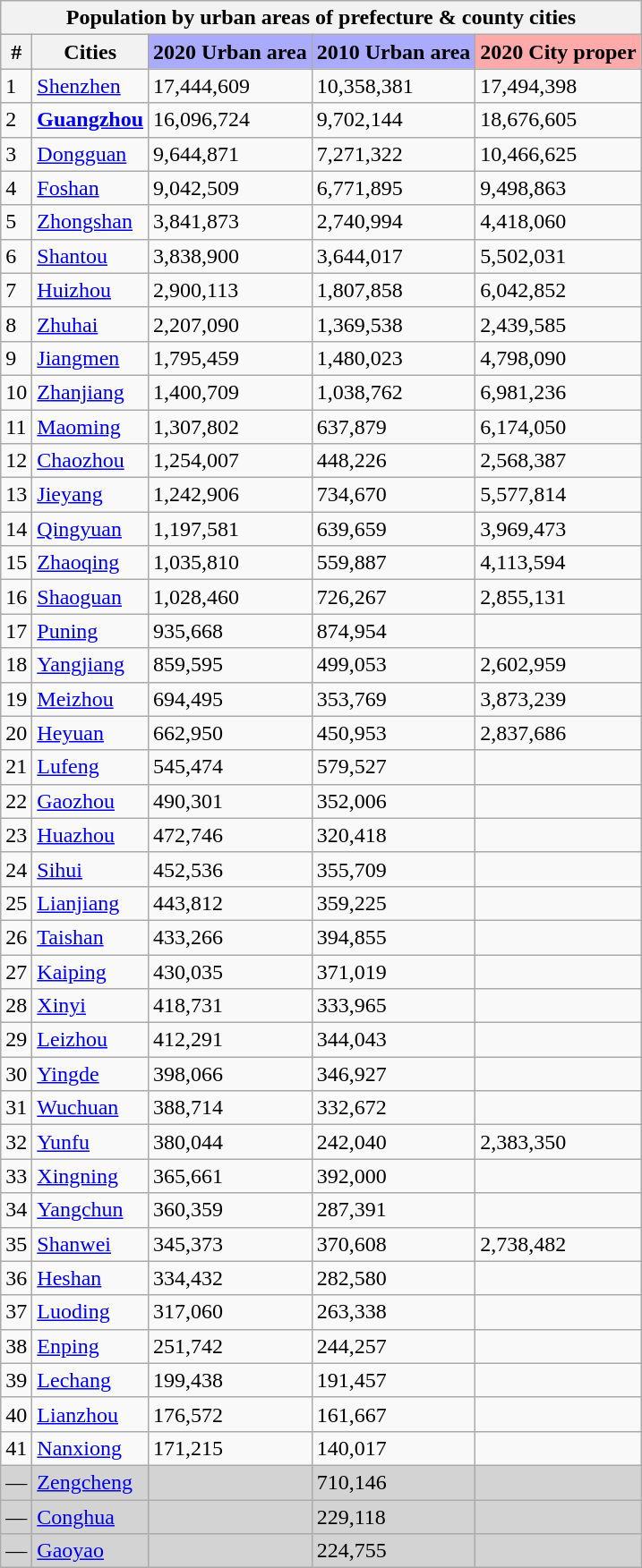<table class="wikitable sortable collapsible">
<tr>
<th colspan=6>Population by urban areas of prefecture & county cities</th>
</tr>
<tr>
<th>#</th>
<th>Cities</th>
<th style="background-color: #aaaaff;">2020 Urban area</th>
<th style="background-color: #aaaaff;">2010 Urban area</th>
<th style="background-color: #ffaaaa;">2020 City proper</th>
</tr>
<tr>
<td>1</td>
<td><a href='#'>Shenzhen</a></td>
<td>17,444,609</td>
<td>10,358,381</td>
<td>17,494,398</td>
</tr>
<tr>
<td>2</td>
<td><strong><a href='#'>Guangzhou</a></strong></td>
<td>16,096,724</td>
<td>9,702,144</td>
<td>18,676,605</td>
</tr>
<tr>
<td>3</td>
<td><a href='#'>Dongguan</a></td>
<td>9,644,871</td>
<td>7,271,322</td>
<td>10,466,625</td>
</tr>
<tr>
<td>4</td>
<td><a href='#'>Foshan</a></td>
<td>9,042,509</td>
<td>6,771,895</td>
<td>9,498,863</td>
</tr>
<tr>
<td>5</td>
<td><a href='#'>Zhongshan</a></td>
<td>3,841,873</td>
<td>2,740,994</td>
<td>4,418,060</td>
</tr>
<tr>
<td>6</td>
<td><a href='#'>Shantou</a></td>
<td>3,838,900</td>
<td>3,644,017</td>
<td>5,502,031</td>
</tr>
<tr>
<td>7</td>
<td><a href='#'>Huizhou</a></td>
<td>2,900,113</td>
<td>1,807,858</td>
<td>6,042,852</td>
</tr>
<tr>
<td>8</td>
<td><a href='#'>Zhuhai</a></td>
<td>2,207,090</td>
<td>1,369,538</td>
<td>2,439,585</td>
</tr>
<tr>
<td>9</td>
<td><a href='#'>Jiangmen</a></td>
<td>1,795,459</td>
<td>1,480,023</td>
<td>4,798,090</td>
</tr>
<tr>
<td>10</td>
<td><a href='#'>Zhanjiang</a></td>
<td>1,400,709</td>
<td>1,038,762</td>
<td>6,981,236</td>
</tr>
<tr>
<td>11</td>
<td><a href='#'>Maoming</a></td>
<td>1,307,802</td>
<td>637,879</td>
<td>6,174,050</td>
</tr>
<tr>
<td>12</td>
<td><a href='#'>Chaozhou</a></td>
<td>1,254,007</td>
<td>448,226</td>
<td>2,568,387</td>
</tr>
<tr>
<td>13</td>
<td><a href='#'>Jieyang</a></td>
<td>1,242,906</td>
<td>734,670</td>
<td>5,577,814</td>
</tr>
<tr>
<td>14</td>
<td><a href='#'>Qingyuan</a></td>
<td>1,197,581</td>
<td>639,659</td>
<td>3,969,473</td>
</tr>
<tr>
<td>15</td>
<td><a href='#'>Zhaoqing</a></td>
<td>1,035,810</td>
<td>559,887</td>
<td>4,113,594</td>
</tr>
<tr>
<td>16</td>
<td><a href='#'>Shaoguan</a></td>
<td>1,028,460</td>
<td>726,267</td>
<td>2,855,131</td>
</tr>
<tr>
<td>17</td>
<td><a href='#'>Puning</a></td>
<td>935,668</td>
<td>874,954</td>
<td></td>
</tr>
<tr>
<td>18</td>
<td><a href='#'>Yangjiang</a></td>
<td>859,595</td>
<td>499,053</td>
<td>2,602,959</td>
</tr>
<tr>
<td>19</td>
<td><a href='#'>Meizhou</a></td>
<td>694,495</td>
<td>353,769</td>
<td>3,873,239</td>
</tr>
<tr>
<td>20</td>
<td><a href='#'>Heyuan</a></td>
<td>662,950</td>
<td>450,953</td>
<td>2,837,686</td>
</tr>
<tr>
<td>21</td>
<td><a href='#'>Lufeng</a></td>
<td>545,474</td>
<td>579,527</td>
<td></td>
</tr>
<tr>
<td>22</td>
<td><a href='#'>Gaozhou</a></td>
<td>490,301</td>
<td>352,006</td>
<td></td>
</tr>
<tr>
<td>23</td>
<td><a href='#'>Huazhou</a></td>
<td>472,746</td>
<td>320,418</td>
<td></td>
</tr>
<tr>
<td>24</td>
<td><a href='#'>Sihui</a></td>
<td>452,536</td>
<td>355,709</td>
<td></td>
</tr>
<tr>
<td>25</td>
<td><a href='#'>Lianjiang</a></td>
<td>443,812</td>
<td>359,225</td>
<td></td>
</tr>
<tr>
<td>26</td>
<td><a href='#'>Taishan</a></td>
<td>433,266</td>
<td>394,855</td>
<td></td>
</tr>
<tr>
<td>27</td>
<td><a href='#'>Kaiping</a></td>
<td>430,035</td>
<td>371,019</td>
<td></td>
</tr>
<tr>
<td>28</td>
<td><a href='#'>Xinyi</a></td>
<td>418,731</td>
<td>333,965</td>
<td></td>
</tr>
<tr>
<td>29</td>
<td><a href='#'>Leizhou</a></td>
<td>412,291</td>
<td>344,043</td>
<td></td>
</tr>
<tr>
<td>30</td>
<td><a href='#'>Yingde</a></td>
<td>398,066</td>
<td>346,927</td>
<td></td>
</tr>
<tr>
<td>31</td>
<td><a href='#'>Wuchuan</a></td>
<td>388,714</td>
<td>332,672</td>
<td></td>
</tr>
<tr>
<td>32</td>
<td><a href='#'>Yunfu</a></td>
<td>380,044</td>
<td>242,040</td>
<td>2,383,350</td>
</tr>
<tr>
<td>33</td>
<td><a href='#'>Xingning</a></td>
<td>365,661</td>
<td>392,000</td>
<td></td>
</tr>
<tr>
<td>34</td>
<td><a href='#'>Yangchun</a></td>
<td>360,359</td>
<td>287,391</td>
<td></td>
</tr>
<tr>
<td>35</td>
<td><a href='#'>Shanwei</a></td>
<td>345,373</td>
<td>370,608</td>
<td>2,738,482</td>
</tr>
<tr>
<td>36</td>
<td><a href='#'>Heshan</a></td>
<td>334,432</td>
<td>282,580</td>
<td></td>
</tr>
<tr>
<td>37</td>
<td><a href='#'>Luoding</a></td>
<td>317,060</td>
<td>263,338</td>
<td></td>
</tr>
<tr>
<td>38</td>
<td><a href='#'>Enping</a></td>
<td>251,742</td>
<td>244,257</td>
<td></td>
</tr>
<tr>
<td>39</td>
<td><a href='#'>Lechang</a></td>
<td>199,438</td>
<td>191,457</td>
<td></td>
</tr>
<tr>
<td>40</td>
<td><a href='#'>Lianzhou</a></td>
<td>176,572</td>
<td>161,667</td>
<td></td>
</tr>
<tr>
<td>41</td>
<td><a href='#'>Nanxiong</a></td>
<td>171,215</td>
<td>140,017</td>
<td></td>
</tr>
<tr style="background-color:lightgrey;"|>
<td>—</td>
<td><a href='#'>Zengcheng</a></td>
<td></td>
<td>710,146</td>
<td></td>
</tr>
<tr style="background-color:lightgrey;"|>
<td>—</td>
<td><a href='#'>Conghua</a></td>
<td></td>
<td>229,118</td>
<td></td>
</tr>
<tr style="background-color:lightgrey;"|>
<td>—</td>
<td><a href='#'>Gaoyao</a></td>
<td></td>
<td>224,755</td>
<td></td>
</tr>
</table>
